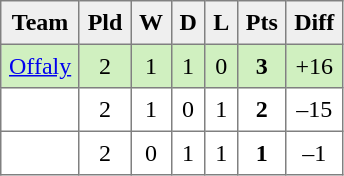<table style=border-collapse:collapse border=1 cellspacing=0 cellpadding=5>
<tr align=center bgcolor=#efefef>
<th>Team</th>
<th>Pld</th>
<th>W</th>
<th>D</th>
<th>L</th>
<th>Pts</th>
<th>Diff</th>
</tr>
<tr align=center style="background:#D0F0C0;">
<td style="text-align:left;"> <a href='#'>Offaly</a></td>
<td>2</td>
<td>1</td>
<td>1</td>
<td>0</td>
<td><strong>3</strong></td>
<td>+16</td>
</tr>
<tr align=center style="background:#FFFFFF;">
<td style="text-align:left;"> </td>
<td>2</td>
<td>1</td>
<td>0</td>
<td>1</td>
<td><strong>2</strong></td>
<td>–15</td>
</tr>
<tr align=center style="background:#FFFFFF;">
<td style="text-align:left;"> </td>
<td>2</td>
<td>0</td>
<td>1</td>
<td>1</td>
<td><strong>1</strong></td>
<td>–1</td>
</tr>
</table>
